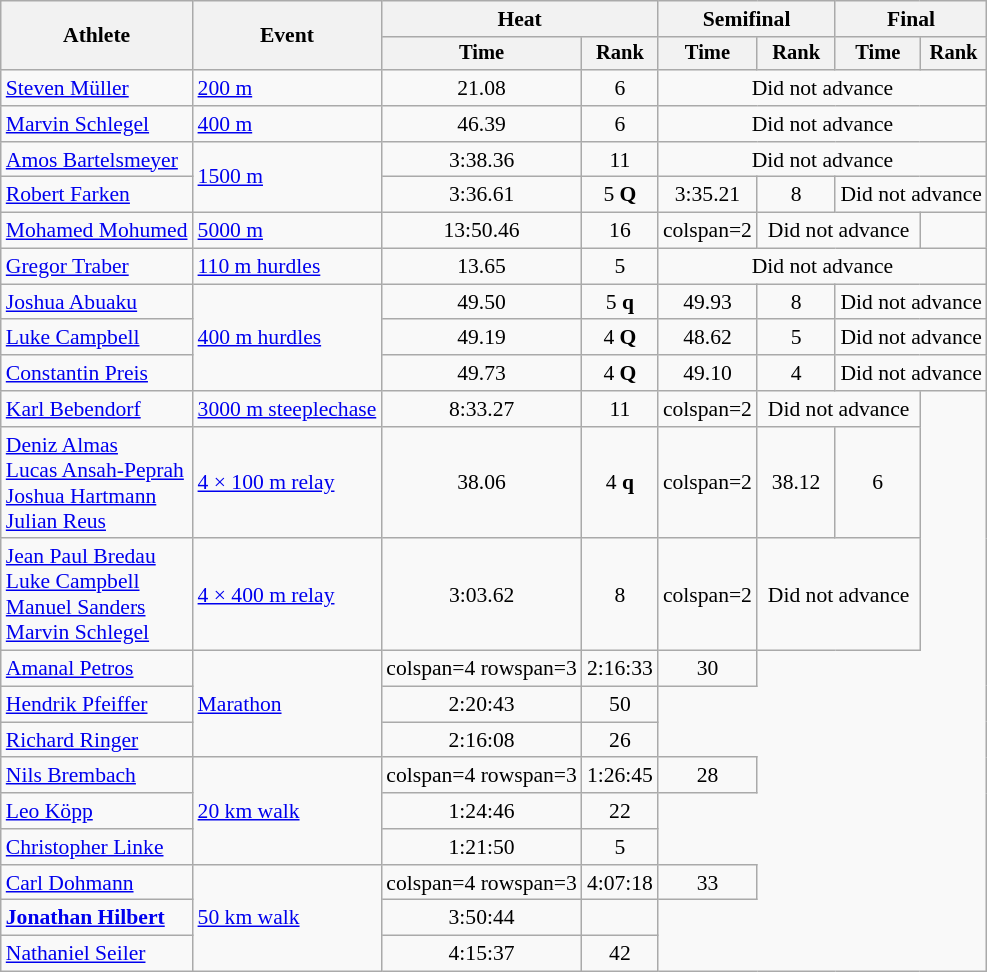<table class=wikitable style="font-size:90%; text-align:center">
<tr>
<th rowspan=2>Athlete</th>
<th rowspan=2>Event</th>
<th colspan=2>Heat</th>
<th colspan=2>Semifinal</th>
<th colspan=2>Final</th>
</tr>
<tr style=font-size:95%>
<th>Time</th>
<th>Rank</th>
<th>Time</th>
<th>Rank</th>
<th>Time</th>
<th>Rank</th>
</tr>
<tr>
<td align=left><a href='#'>Steven Müller</a></td>
<td align=left><a href='#'>200 m</a></td>
<td>21.08</td>
<td>6</td>
<td colspan=4>Did not advance</td>
</tr>
<tr>
<td align=left><a href='#'>Marvin Schlegel</a></td>
<td align=left><a href='#'>400 m</a></td>
<td>46.39</td>
<td>6</td>
<td colspan=4>Did not advance</td>
</tr>
<tr>
<td align="left"><a href='#'>Amos Bartelsmeyer</a></td>
<td rowspan="2" align="left"><a href='#'>1500 m</a></td>
<td>3:38.36</td>
<td>11</td>
<td colspan=4>Did not advance</td>
</tr>
<tr>
<td align="left"><a href='#'>Robert Farken</a></td>
<td>3:36.61</td>
<td>5 <strong>Q</strong></td>
<td>3:35.21</td>
<td>8</td>
<td colspan=2>Did not advance</td>
</tr>
<tr>
<td align="left"><a href='#'>Mohamed Mohumed</a></td>
<td align="left"><a href='#'>5000 m</a></td>
<td>13:50.46</td>
<td>16</td>
<td>colspan=2 </td>
<td colspan=2>Did not advance</td>
</tr>
<tr>
<td align=left><a href='#'>Gregor Traber</a></td>
<td align=left><a href='#'>110 m hurdles</a></td>
<td>13.65</td>
<td>5</td>
<td colspan=4>Did not advance</td>
</tr>
<tr>
<td align="left"><a href='#'>Joshua Abuaku</a></td>
<td rowspan="3" align="left"><a href='#'>400 m hurdles</a></td>
<td>49.50 <strong></strong></td>
<td>5 <strong>q</strong></td>
<td>49.93</td>
<td>8</td>
<td colspan="2">Did not advance</td>
</tr>
<tr>
<td align="left"><a href='#'>Luke Campbell</a></td>
<td>49.19 <strong></strong></td>
<td>4 <strong>Q</strong></td>
<td>48.62 <strong></strong></td>
<td>5</td>
<td colspan="2">Did not advance</td>
</tr>
<tr>
<td align="left"><a href='#'>Constantin Preis</a></td>
<td>49.73</td>
<td>4 <strong>Q</strong></td>
<td>49.10</td>
<td>4</td>
<td colspan="2">Did not advance</td>
</tr>
<tr>
<td align="left"><a href='#'>Karl Bebendorf</a></td>
<td align="left"><a href='#'>3000 m steeplechase</a></td>
<td>8:33.27</td>
<td>11</td>
<td>colspan=2 </td>
<td colspan="2">Did not advance</td>
</tr>
<tr>
<td align=left><a href='#'>Deniz Almas</a><br><a href='#'>Lucas Ansah-Peprah</a><br><a href='#'>Joshua Hartmann</a><br><a href='#'>Julian Reus</a></td>
<td align=left><a href='#'>4 × 100 m relay</a></td>
<td>38.06 <strong></strong></td>
<td>4 <strong>q</strong></td>
<td>colspan=2 </td>
<td>38.12</td>
<td>6</td>
</tr>
<tr>
<td align=left><a href='#'>Jean Paul Bredau</a><br><a href='#'>Luke Campbell</a><br><a href='#'>Manuel Sanders</a><br><a href='#'>Marvin Schlegel</a></td>
<td align=left><a href='#'>4 × 400 m relay</a></td>
<td>3:03.62</td>
<td>8</td>
<td>colspan=2 </td>
<td colspan=2>Did not advance</td>
</tr>
<tr>
<td align="left"><a href='#'>Amanal Petros</a></td>
<td rowspan="3" align="left"><a href='#'>Marathon</a></td>
<td>colspan=4 rowspan=3 </td>
<td>2:16:33 <strong></strong></td>
<td>30</td>
</tr>
<tr>
<td align="left"><a href='#'>Hendrik Pfeiffer</a></td>
<td>2:20:43 <strong></strong></td>
<td>50</td>
</tr>
<tr>
<td align="left"><a href='#'>Richard Ringer</a></td>
<td>2:16:08</td>
<td>26</td>
</tr>
<tr>
<td align="left"><a href='#'>Nils Brembach</a></td>
<td rowspan="3" align="left"><a href='#'>20 km walk</a></td>
<td>colspan=4 rowspan=3 </td>
<td>1:26:45</td>
<td>28</td>
</tr>
<tr>
<td align="left"><a href='#'>Leo Köpp</a></td>
<td>1:24:46</td>
<td>22</td>
</tr>
<tr>
<td align="left"><a href='#'>Christopher Linke</a></td>
<td>1:21:50</td>
<td>5</td>
</tr>
<tr>
<td align="left"><a href='#'>Carl Dohmann</a></td>
<td rowspan="3" align="left"><a href='#'>50 km walk</a></td>
<td>colspan=4 rowspan=3 </td>
<td>4:07:18</td>
<td>33</td>
</tr>
<tr>
<td align="left"><strong><a href='#'>Jonathan Hilbert</a></strong></td>
<td>3:50:44</td>
<td></td>
</tr>
<tr>
<td align="left"><a href='#'>Nathaniel Seiler</a></td>
<td>4:15:37</td>
<td>42</td>
</tr>
</table>
